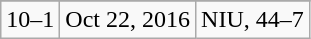<table class="wikitable">
<tr align="center">
</tr>
<tr align="center">
<td>10–1</td>
<td>Oct 22, 2016</td>
<td>NIU, 44–7</td>
</tr>
</table>
